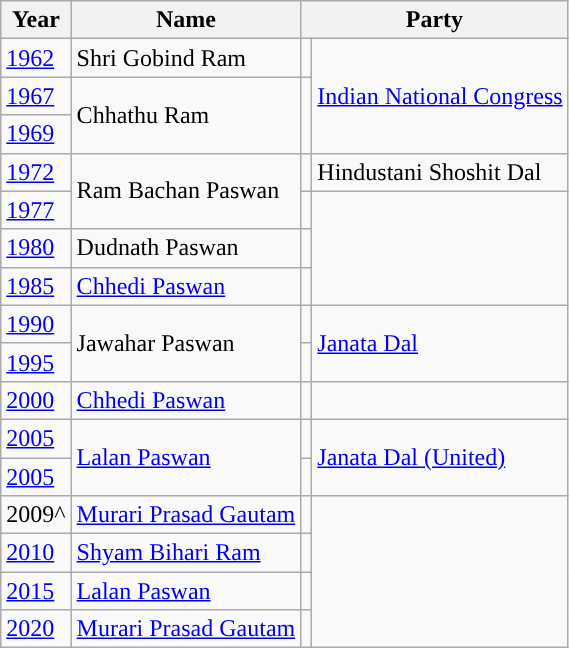<table class="wikitable sortable">
<tr>
<th>Year</th>
<th>Name</th>
<th colspan="2">Party</th>
</tr>
<tr>
<td><a href='#'>1962</a></td>
<td>Shri Gobind Ram</td>
<td style="background-color: "></td>
<td rowspan="3"><a href='#'>Indian National Congress</a></td>
</tr>
<tr>
<td><a href='#'>1967</a></td>
<td rowspan="2">Chhathu Ram</td>
</tr>
<tr>
<td><a href='#'>1969</a></td>
</tr>
<tr>
<td><a href='#'>1972</a></td>
<td rowspan="2">Ram Bachan Paswan</td>
<td style="background-color: "></td>
<td>Hindustani Shoshit Dal</td>
</tr>
<tr>
<td><a href='#'>1977</a></td>
<td></td>
</tr>
<tr>
<td><a href='#'>1980</a></td>
<td>Dudnath Paswan</td>
<td></td>
</tr>
<tr>
<td><a href='#'>1985</a></td>
<td><a href='#'>Chhedi Paswan</a></td>
<td></td>
</tr>
<tr>
<td><a href='#'>1990</a></td>
<td rowspan="2">Jawahar Paswan</td>
<td style="background-color: "></td>
<td rowspan="2"><a href='#'>Janata Dal</a></td>
</tr>
<tr>
<td><a href='#'>1995</a></td>
</tr>
<tr>
<td><a href='#'>2000</a></td>
<td><a href='#'>Chhedi Paswan</a></td>
<td></td>
</tr>
<tr>
<td><a href='#'>2005</a></td>
<td rowspan="2"><a href='#'>Lalan Paswan</a></td>
<td style="background-color: "></td>
<td rowspan="2"><a href='#'>Janata Dal (United)</a></td>
</tr>
<tr>
<td><a href='#'>2005</a></td>
</tr>
<tr>
<td>2009^</td>
<td><a href='#'>Murari Prasad Gautam</a></td>
<td></td>
</tr>
<tr>
<td><a href='#'>2010</a></td>
<td><a href='#'>Shyam Bihari Ram</a></td>
<td></td>
</tr>
<tr>
<td><a href='#'>2015</a></td>
<td><a href='#'>Lalan Paswan</a></td>
<td></td>
</tr>
<tr>
<td><a href='#'>2020</a></td>
<td><a href='#'>Murari Prasad Gautam</a></td>
<td></td>
</tr>
</table>
